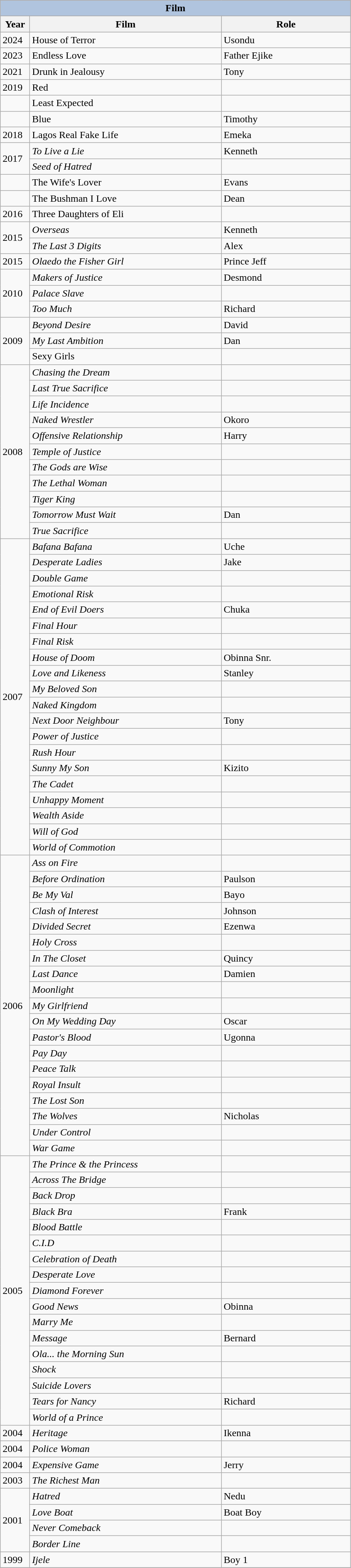<table class="wikitable">
<tr style="background:#ccc; text-align:center;">
<th colspan="4" style="background: LightSteelBlue;">Film</th>
</tr>
<tr style="background:#ccc; text-align:center;">
<th style="width:40px;">Year</th>
<th style="width:300px;">Film</th>
<th style="width:200px;">Role</th>
</tr>
<tr>
<td>2024</td>
<td>House of Terror</td>
<td>Usondu</td>
</tr>
<tr>
<td>2023</td>
<td>Endless Love</td>
<td>Father Ejike</td>
</tr>
<tr>
<td>2021</td>
<td>Drunk in Jealousy</td>
<td>Tony</td>
</tr>
<tr>
<td>2019</td>
<td>Red</td>
<td></td>
</tr>
<tr>
<td></td>
<td>Least Expected</td>
<td></td>
</tr>
<tr>
<td></td>
<td>Blue</td>
<td>Timothy</td>
</tr>
<tr>
<td>2018</td>
<td>Lagos Real Fake Life</td>
<td>Emeka</td>
</tr>
<tr>
<td rowspan="2">2017</td>
<td><em>To Live a Lie</em></td>
<td>Kenneth</td>
</tr>
<tr>
<td><em>Seed of Hatred</em></td>
</tr>
<tr>
<td></td>
<td>The Wife's Lover</td>
<td>Evans</td>
</tr>
<tr>
<td></td>
<td>The Bushman I Love</td>
<td>Dean</td>
</tr>
<tr>
<td>2016</td>
<td>Three Daughters of Eli</td>
<td></td>
</tr>
<tr>
<td rowspan="2">2015</td>
<td><em>Overseas</em></td>
<td>Kenneth</td>
</tr>
<tr>
<td><em>The Last 3 Digits</em></td>
<td>Alex</td>
</tr>
<tr>
<td>2015</td>
<td><em>Olaedo the Fisher Girl</em></td>
<td>Prince Jeff</td>
</tr>
<tr>
<td rowspan="3">2010</td>
<td><em>Makers of Justice</em></td>
<td>Desmond</td>
</tr>
<tr>
<td><em>Palace Slave</em></td>
<td></td>
</tr>
<tr>
<td><em>Too Much</em></td>
<td>Richard</td>
</tr>
<tr>
<td rowspan="3">2009</td>
<td><em>Beyond Desire</em></td>
<td>David</td>
</tr>
<tr>
<td><em>My Last Ambition</em></td>
<td>Dan</td>
</tr>
<tr>
<td>Sexy Girls</td>
<td></td>
</tr>
<tr>
<td rowspan="11">2008</td>
<td><em>Chasing the Dream</em></td>
<td></td>
</tr>
<tr>
<td><em>Last True Sacrifice</em></td>
<td></td>
</tr>
<tr>
<td><em>Life Incidence</em></td>
<td></td>
</tr>
<tr>
<td><em>Naked Wrestler</em></td>
<td>Okoro</td>
</tr>
<tr>
<td><em>Offensive Relationship</em></td>
<td>Harry</td>
</tr>
<tr>
<td><em>Temple of Justice</em></td>
<td></td>
</tr>
<tr>
<td><em>The Gods are Wise</em></td>
<td></td>
</tr>
<tr>
<td><em>The Lethal Woman</em></td>
<td></td>
</tr>
<tr>
<td><em>Tiger King</em></td>
<td></td>
</tr>
<tr>
<td><em>Tomorrow Must Wait</em></td>
<td>Dan</td>
</tr>
<tr>
<td><em>True Sacrifice</em></td>
<td></td>
</tr>
<tr>
<td rowspan="20">2007</td>
<td><em>Bafana Bafana</em></td>
<td>Uche</td>
</tr>
<tr>
<td><em>Desperate Ladies</em></td>
<td>Jake</td>
</tr>
<tr>
<td><em>Double Game</em></td>
<td></td>
</tr>
<tr>
<td><em>Emotional Risk</em></td>
<td></td>
</tr>
<tr>
<td><em>End of Evil Doers</em></td>
<td>Chuka</td>
</tr>
<tr>
<td><em>Final Hour</em></td>
<td></td>
</tr>
<tr>
<td><em>Final Risk</em></td>
<td></td>
</tr>
<tr>
<td><em>House of Doom</em></td>
<td>Obinna Snr.</td>
</tr>
<tr>
<td><em>Love and Likeness</em></td>
<td>Stanley</td>
</tr>
<tr>
<td><em>My Beloved Son</em></td>
<td></td>
</tr>
<tr>
<td><em>Naked Kingdom</em></td>
<td></td>
</tr>
<tr>
<td><em>Next Door Neighbour</em></td>
<td>Tony</td>
</tr>
<tr>
<td><em>Power of Justice</em></td>
<td></td>
</tr>
<tr>
<td><em>Rush Hour</em></td>
<td></td>
</tr>
<tr>
<td><em>Sunny My Son</em></td>
<td>Kizito</td>
</tr>
<tr>
<td><em>The Cadet</em></td>
<td></td>
</tr>
<tr>
<td><em>Unhappy Moment</em></td>
<td></td>
</tr>
<tr>
<td><em>Wealth Aside</em></td>
<td></td>
</tr>
<tr>
<td><em>Will of God</em></td>
<td></td>
</tr>
<tr>
<td><em>World of Commotion</em></td>
<td></td>
</tr>
<tr>
<td rowspan="19">2006</td>
<td><em>Ass on Fire</em></td>
<td></td>
</tr>
<tr>
<td><em>Before Ordination</em></td>
<td>Paulson</td>
</tr>
<tr>
<td><em>Be My Val</em></td>
<td>Bayo</td>
</tr>
<tr>
<td><em>Clash of Interest</em></td>
<td>Johnson</td>
</tr>
<tr>
<td><em>Divided Secret</em></td>
<td>Ezenwa</td>
</tr>
<tr>
<td><em>Holy Cross</em></td>
<td></td>
</tr>
<tr>
<td><em>In The Closet</em></td>
<td>Quincy</td>
</tr>
<tr>
<td><em>Last Dance</em></td>
<td>Damien</td>
</tr>
<tr>
<td><em>Moonlight</em></td>
<td></td>
</tr>
<tr>
<td><em>My Girlfriend</em></td>
<td></td>
</tr>
<tr>
<td><em>On My Wedding Day</em></td>
<td>Oscar</td>
</tr>
<tr>
<td><em>Pastor's Blood</em></td>
<td>Ugonna</td>
</tr>
<tr>
<td><em>Pay Day</em></td>
<td></td>
</tr>
<tr>
<td><em>Peace Talk</em></td>
<td></td>
</tr>
<tr>
<td><em>Royal Insult</em></td>
<td></td>
</tr>
<tr>
<td><em>The Lost Son</em></td>
<td></td>
</tr>
<tr>
<td><em>The Wolves</em></td>
<td>Nicholas</td>
</tr>
<tr>
<td><em>Under Control</em></td>
<td></td>
</tr>
<tr>
<td><em>War Game</em></td>
<td></td>
</tr>
<tr>
<td rowspan="17">2005</td>
<td><em>The Prince & the Princess</em></td>
<td></td>
</tr>
<tr>
<td><em>Across The Bridge</em></td>
<td></td>
</tr>
<tr>
<td><em>Back Drop</em></td>
<td></td>
</tr>
<tr>
<td><em>Black Bra</em></td>
<td>Frank</td>
</tr>
<tr>
<td><em>Blood Battle</em></td>
<td></td>
</tr>
<tr>
<td><em>C.I.D</em></td>
<td></td>
</tr>
<tr>
<td><em>Celebration of Death</em></td>
<td></td>
</tr>
<tr>
<td><em>Desperate Love</em></td>
<td></td>
</tr>
<tr>
<td><em>Diamond Forever</em></td>
<td></td>
</tr>
<tr>
<td><em>Good News</em></td>
<td>Obinna</td>
</tr>
<tr>
<td><em>Marry Me</em></td>
<td></td>
</tr>
<tr>
<td><em>Message</em></td>
<td>Bernard</td>
</tr>
<tr>
<td><em>Ola... the Morning Sun</em></td>
<td></td>
</tr>
<tr>
<td><em>Shock</em></td>
<td></td>
</tr>
<tr>
<td><em>Suicide Lovers</em></td>
<td></td>
</tr>
<tr>
<td><em>Tears for Nancy</em></td>
<td>Richard</td>
</tr>
<tr>
<td><em>World of a Prince</em></td>
<td></td>
</tr>
<tr>
<td>2004</td>
<td><em>Heritage</em></td>
<td>Ikenna</td>
</tr>
<tr>
<td>2004</td>
<td><em>Police Woman</em></td>
<td></td>
</tr>
<tr>
<td>2004</td>
<td><em>Expensive Game</em></td>
<td>Jerry</td>
</tr>
<tr>
<td>2003</td>
<td><em>The Richest Man</em></td>
<td></td>
</tr>
<tr>
<td rowspan="4">2001</td>
<td><em>Hatred</em></td>
<td>Nedu</td>
</tr>
<tr>
<td><em>Love Boat</em></td>
<td>Boat Boy</td>
</tr>
<tr>
<td><em>Never Comeback</em></td>
<td></td>
</tr>
<tr>
<td><em>Border Line</em></td>
<td></td>
</tr>
<tr>
<td>1999</td>
<td><em>Ijele</em></td>
<td>Boy 1</td>
</tr>
<tr>
</tr>
</table>
